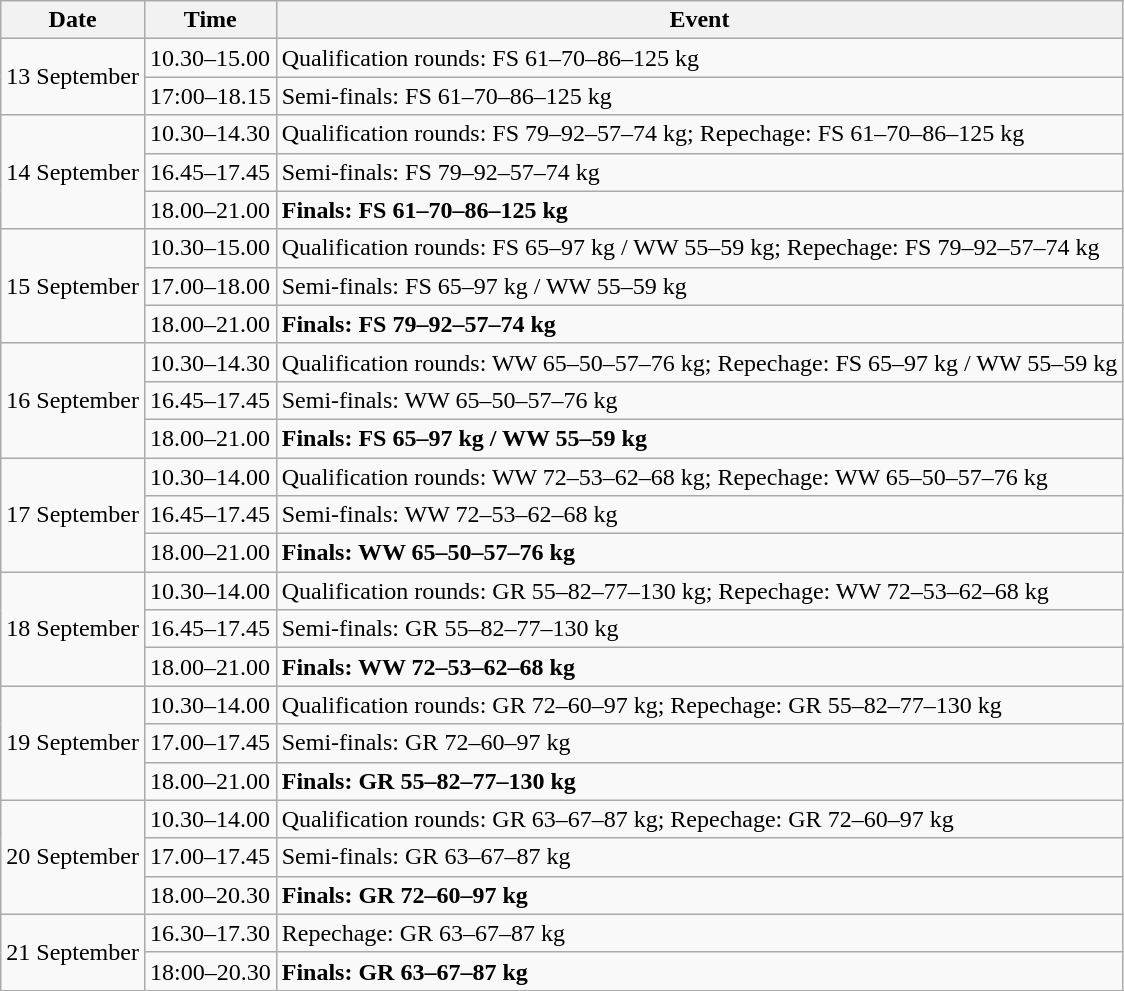<table class=wikitable>
<tr>
<th>Date</th>
<th>Time</th>
<th>Event</th>
</tr>
<tr>
<td rowspan="2">13 September</td>
<td>10.30–15.00</td>
<td>Qualification rounds: FS 61–70–86–125 kg</td>
</tr>
<tr>
<td>17:00–18.15</td>
<td>Semi-finals: FS 61–70–86–125 kg</td>
</tr>
<tr>
<td rowspan="3">14 September</td>
<td>10.30–14.30</td>
<td>Qualification rounds: FS 79–92–57–74 kg; Repechage: FS 61–70–86–125 kg</td>
</tr>
<tr>
<td>16.45–17.45</td>
<td>Semi-finals: FS 79–92–57–74 kg</td>
</tr>
<tr>
<td>18.00–21.00</td>
<td><strong>Finals: FS 61–70–86–125 kg</strong></td>
</tr>
<tr>
<td rowspan="3">15 September</td>
<td>10.30–15.00</td>
<td>Qualification rounds: FS 65–97 kg / WW 55–59 kg; Repechage: FS 79–92–57–74 kg</td>
</tr>
<tr>
<td>17.00–18.00</td>
<td>Semi-finals: FS 65–97 kg / WW 55–59 kg</td>
</tr>
<tr>
<td>18.00–21.00</td>
<td><strong>Finals: FS 79–92–57–74 kg</strong></td>
</tr>
<tr>
<td rowspan="3">16 September</td>
<td>10.30–14.30</td>
<td>Qualification rounds: WW 65–50–57–76 kg; Repechage: FS 65–97 kg / WW 55–59 kg</td>
</tr>
<tr>
<td>16.45–17.45</td>
<td>Semi-finals: WW 65–50–57–76 kg</td>
</tr>
<tr>
<td>18.00–21.00</td>
<td><strong>Finals: FS 65–97 kg / WW 55–59 kg</strong></td>
</tr>
<tr>
<td rowspan="3">17 September</td>
<td>10.30–14.00</td>
<td>Qualification rounds: WW 72–53–62–68 kg; Repechage: WW 65–50–57–76 kg</td>
</tr>
<tr>
<td>16.45–17.45</td>
<td>Semi-finals: WW 72–53–62–68 kg</td>
</tr>
<tr>
<td>18.00–21.00</td>
<td><strong>Finals: WW 65–50–57–76 kg</strong></td>
</tr>
<tr>
<td rowspan="3">18 September</td>
<td>10.30–14.00</td>
<td>Qualification rounds: GR 55–82–77–130 kg; Repechage: WW 72–53–62–68 kg</td>
</tr>
<tr>
<td>16.45–17.45</td>
<td>Semi-finals: GR 55–82–77–130 kg</td>
</tr>
<tr>
<td>18.00–21.00</td>
<td><strong>Finals: WW 72–53–62–68 kg</strong></td>
</tr>
<tr>
<td rowspan="3">19 September</td>
<td>10.30–14.00</td>
<td>Qualification rounds: GR 72–60–97 kg; Repechage: GR 55–82–77–130 kg</td>
</tr>
<tr>
<td>17.00–17.45</td>
<td>Semi-finals: GR 72–60–97 kg</td>
</tr>
<tr>
<td>18.00–21.00</td>
<td><strong>Finals: GR 55–82–77–130 kg</strong></td>
</tr>
<tr>
<td rowspan="3">20 September</td>
<td>10.30–14.00</td>
<td>Qualification rounds: GR 63–67–87 kg; Repechage: GR 72–60–97 kg</td>
</tr>
<tr>
<td>17.00–17.45</td>
<td>Semi-finals: GR 63–67–87 kg</td>
</tr>
<tr>
<td>18.00–20.30</td>
<td><strong>Finals: GR 72–60–97 kg</strong></td>
</tr>
<tr>
<td rowspan="2">21 September</td>
<td>16.30–17.30</td>
<td>Repechage: GR 63–67–87 kg</td>
</tr>
<tr>
<td>18:00–20.30</td>
<td><strong>Finals: GR 63–67–87 kg</strong></td>
</tr>
</table>
